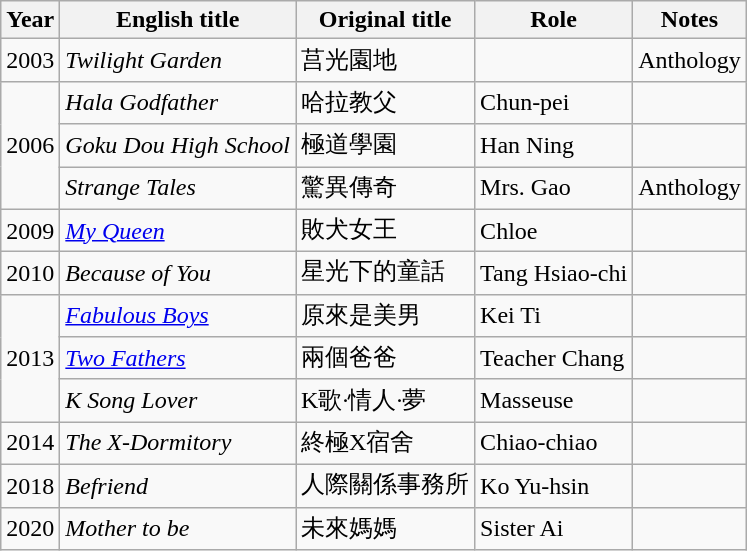<table class="wikitable sortable">
<tr>
<th>Year</th>
<th>English title</th>
<th>Original title</th>
<th>Role</th>
<th class="unsortable">Notes</th>
</tr>
<tr>
<td>2003</td>
<td><em>Twilight Garden</em></td>
<td>莒光園地</td>
<td></td>
<td>Anthology</td>
</tr>
<tr>
<td rowspan="3">2006</td>
<td><em>Hala Godfather</em></td>
<td>哈拉教父</td>
<td>Chun-pei</td>
<td></td>
</tr>
<tr>
<td><em>Goku Dou High School</em></td>
<td>極道學園</td>
<td>Han Ning</td>
<td></td>
</tr>
<tr>
<td><em>Strange Tales</em></td>
<td>驚異傳奇</td>
<td>Mrs. Gao</td>
<td>Anthology</td>
</tr>
<tr>
<td>2009</td>
<td><em><a href='#'>My Queen</a></em></td>
<td>敗犬女王</td>
<td>Chloe</td>
<td></td>
</tr>
<tr>
<td>2010</td>
<td><em>Because of You</em></td>
<td>星光下的童話</td>
<td>Tang Hsiao-chi</td>
<td></td>
</tr>
<tr>
<td rowspan="3">2013</td>
<td><em><a href='#'>Fabulous Boys</a></em></td>
<td>原來是美男</td>
<td>Kei Ti</td>
<td></td>
</tr>
<tr>
<td><em><a href='#'>Two Fathers</a></em></td>
<td>兩個爸爸</td>
<td>Teacher Chang</td>
<td></td>
</tr>
<tr>
<td><em>K Song Lover</em></td>
<td>K歌·情人·夢</td>
<td>Masseuse</td>
<td></td>
</tr>
<tr>
<td>2014</td>
<td><em>The X-Dormitory</em></td>
<td>終極X宿舍</td>
<td>Chiao-chiao</td>
<td></td>
</tr>
<tr>
<td>2018</td>
<td><em>Befriend</em></td>
<td>人際關係事務所</td>
<td>Ko Yu-hsin</td>
<td></td>
</tr>
<tr>
<td>2020</td>
<td><em>Mother to be</em></td>
<td>未來媽媽</td>
<td>Sister Ai</td>
<td></td>
</tr>
</table>
